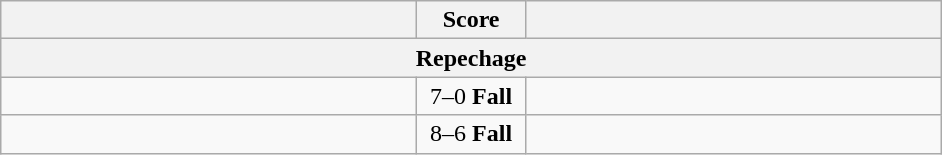<table class="wikitable" style="text-align: left;">
<tr>
<th align="right" width="270"></th>
<th width="65">Score</th>
<th align="left" width="270"></th>
</tr>
<tr>
<th colspan="3">Repechage</th>
</tr>
<tr>
<td><strong></strong></td>
<td align=center>7–0 <strong>Fall</strong></td>
<td></td>
</tr>
<tr>
<td><strong></strong></td>
<td align=center>8–6 <strong>Fall</strong></td>
<td></td>
</tr>
</table>
